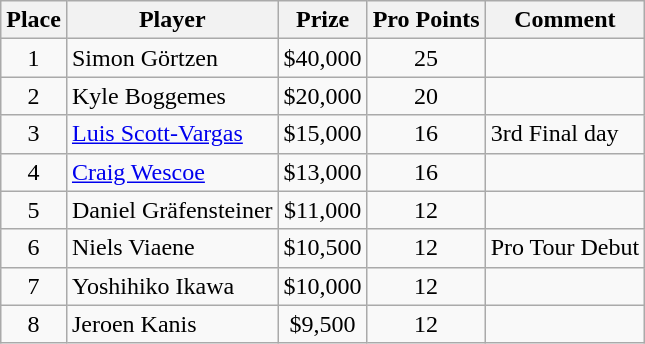<table class="wikitable">
<tr>
<th>Place</th>
<th>Player</th>
<th>Prize</th>
<th>Pro Points</th>
<th>Comment</th>
</tr>
<tr>
<td align=center>1</td>
<td> Simon Görtzen</td>
<td align=center>$40,000</td>
<td align=center>25</td>
<td></td>
</tr>
<tr>
<td align=center>2</td>
<td> Kyle Boggemes</td>
<td align=center>$20,000</td>
<td align=center>20</td>
<td></td>
</tr>
<tr>
<td align=center>3</td>
<td> <a href='#'>Luis Scott-Vargas</a></td>
<td align=center>$15,000</td>
<td align=center>16</td>
<td>3rd Final day</td>
</tr>
<tr>
<td align=center>4</td>
<td> <a href='#'>Craig Wescoe</a></td>
<td align=center>$13,000</td>
<td align=center>16</td>
<td></td>
</tr>
<tr>
<td align=center>5</td>
<td> Daniel Gräfensteiner</td>
<td align=center>$11,000</td>
<td align=center>12</td>
<td></td>
</tr>
<tr>
<td align=center>6</td>
<td> Niels Viaene</td>
<td align=center>$10,500</td>
<td align=center>12</td>
<td>Pro Tour Debut</td>
</tr>
<tr>
<td align=center>7</td>
<td> Yoshihiko Ikawa</td>
<td align=center>$10,000</td>
<td align=center>12</td>
<td></td>
</tr>
<tr>
<td align=center>8</td>
<td> Jeroen Kanis</td>
<td align=center>$9,500</td>
<td align=center>12</td>
<td></td>
</tr>
</table>
